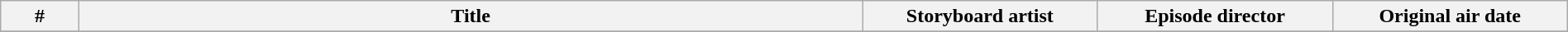<table class="wikitable" style="width:100%; margin:auto; background:#FFF;">
<tr>
<th style="width: 5%;">#</th>
<th>Title</th>
<th style="width: 15%;">Storyboard artist</th>
<th style="width: 15%;">Episode director</th>
<th style="width: 15%;">Original air date</th>
</tr>
<tr>
</tr>
</table>
